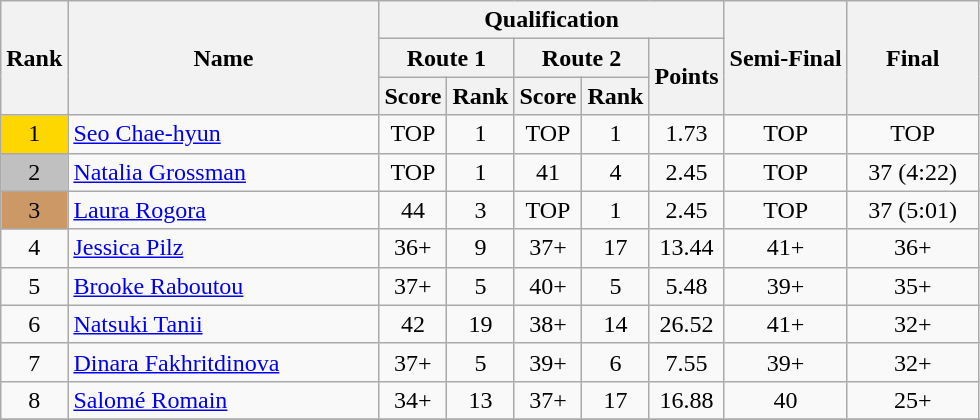<table class="wikitable sortable" style="text-align:center">
<tr>
<th rowspan="3">Rank</th>
<th rowspan="3" width="200">Name</th>
<th colspan="5" rowspan="1">Qualification</th>
<th colspan="1" rowspan="3">Semi-Final</th>
<th rowspan="3" width="80">Final</th>
</tr>
<tr>
<th colspan="2">Route 1</th>
<th colspan="2">Route 2</th>
<th rowspan="2">Points</th>
</tr>
<tr>
<th colspan="1" rowspan="1">Score</th>
<th colspan="1" rowspan="1">Rank</th>
<th colspan="1" rowspan="1">Score</th>
<th colspan="1" rowspan="1">Rank</th>
</tr>
<tr>
<td align="center" style="background: gold">1</td>
<td align="left"> <a href='#'>Seo Chae-hyun</a></td>
<td>TOP</td>
<td>1</td>
<td>TOP</td>
<td>1</td>
<td>1.73</td>
<td>TOP</td>
<td align="center">TOP</td>
</tr>
<tr>
<td align="center" style="background: silver">2</td>
<td align="left"> <a href='#'>Natalia Grossman</a></td>
<td>TOP</td>
<td>1</td>
<td>41</td>
<td>4</td>
<td>2.45</td>
<td>TOP</td>
<td align="center">37 (4:22)</td>
</tr>
<tr>
<td align="center" style="background: #cc9966">3</td>
<td align="left"> <a href='#'>Laura Rogora</a></td>
<td>44</td>
<td>3</td>
<td>TOP</td>
<td>1</td>
<td>2.45</td>
<td>TOP</td>
<td align="center">37 (5:01)</td>
</tr>
<tr>
<td align="center">4</td>
<td align="left"> <a href='#'>Jessica Pilz</a></td>
<td>36+</td>
<td>9</td>
<td>37+</td>
<td>17</td>
<td>13.44</td>
<td>41+</td>
<td align="center">36+</td>
</tr>
<tr>
<td align="center">5</td>
<td align="left"> <a href='#'>Brooke Raboutou</a></td>
<td>37+</td>
<td>5</td>
<td>40+</td>
<td>5</td>
<td>5.48</td>
<td>39+</td>
<td align="center">35+</td>
</tr>
<tr>
<td align="center">6</td>
<td align="left"> <a href='#'>Natsuki Tanii</a></td>
<td>42</td>
<td>19</td>
<td>38+</td>
<td>14</td>
<td>26.52</td>
<td>41+</td>
<td align="center">32+</td>
</tr>
<tr>
<td align="center">7</td>
<td align="left"> <a href='#'>Dinara Fakhritdinova</a></td>
<td>37+</td>
<td>5</td>
<td>39+</td>
<td>6</td>
<td>7.55</td>
<td>39+</td>
<td align="center">32+</td>
</tr>
<tr>
<td align="center">8</td>
<td align="left"> <a href='#'>Salomé Romain</a></td>
<td>34+</td>
<td>13</td>
<td>37+</td>
<td>17</td>
<td>16.88</td>
<td>40</td>
<td align="center">25+</td>
</tr>
<tr>
</tr>
</table>
